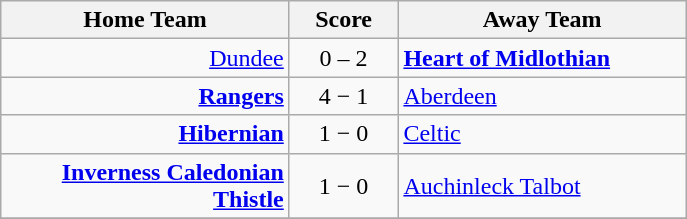<table class="wikitable" style="border-collapse: collapse;">
<tr>
<th align="right" width="185">Home Team</th>
<th align="center" width="65"> Score </th>
<th align="left" width="185">Away Team</th>
</tr>
<tr>
<td style="text-align: right;"><a href='#'>Dundee</a></td>
<td style="text-align: center;">0 – 2</td>
<td style="text-align: left;"><strong><a href='#'>Heart of Midlothian</a></strong></td>
</tr>
<tr>
<td style="text-align: right;"><strong><a href='#'>Rangers</a></strong></td>
<td style="text-align: center;">4 − 1</td>
<td style="text-align: left;"><a href='#'>Aberdeen</a></td>
</tr>
<tr>
<td style="text-align: right;"><strong><a href='#'>Hibernian</a></strong></td>
<td style="text-align: center;">1 − 0</td>
<td style="text-align: left;"><a href='#'>Celtic</a></td>
</tr>
<tr>
<td style="text-align: right;"><strong><a href='#'>Inverness Caledonian Thistle</a></strong></td>
<td style="text-align: center;">1 − 0</td>
<td style="text-align: left;"><a href='#'>Auchinleck Talbot</a></td>
</tr>
<tr>
</tr>
</table>
